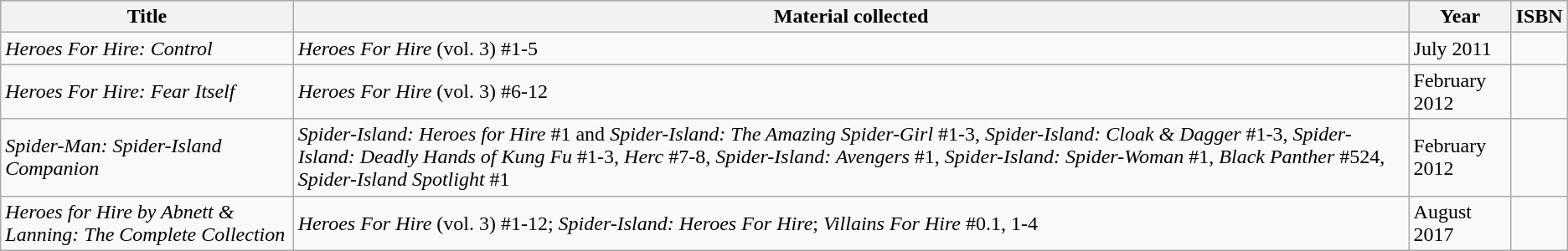<table class="wikitable sortable">
<tr>
<th>Title</th>
<th>Material collected</th>
<th>Year</th>
<th>ISBN</th>
</tr>
<tr>
<td><em>Heroes For Hire: Control</em></td>
<td><em>Heroes For Hire</em> (vol. 3) #1-5</td>
<td>July 2011</td>
<td></td>
</tr>
<tr>
<td><em>Heroes For Hire: Fear Itself</em></td>
<td><em>Heroes For Hire</em> (vol. 3) #6-12</td>
<td>February 2012</td>
<td></td>
</tr>
<tr>
<td><em>Spider-Man: Spider-Island Companion</em></td>
<td><em>Spider-Island: Heroes for Hire</em> #1 and <em>Spider-Island: The Amazing Spider-Girl</em> #1-3, <em>Spider-Island: Cloak & Dagger</em> #1-3, <em>Spider-Island: Deadly Hands of Kung Fu</em> #1-3, <em>Herc</em> #7-8, <em>Spider-Island: Avengers</em> #1, <em>Spider-Island: Spider-Woman</em> #1, <em>Black Panther</em> #524, <em>Spider-Island Spotlight</em> #1</td>
<td>February 2012</td>
<td></td>
</tr>
<tr>
<td><em>Heroes for Hire by Abnett & Lanning: The Complete Collection</em></td>
<td><em>Heroes For Hire</em> (vol. 3) #1-12; <em>Spider-Island: Heroes For Hire</em>; <em>Villains For Hire</em> #0.1, 1-4</td>
<td>August 2017</td>
<td></td>
</tr>
</table>
